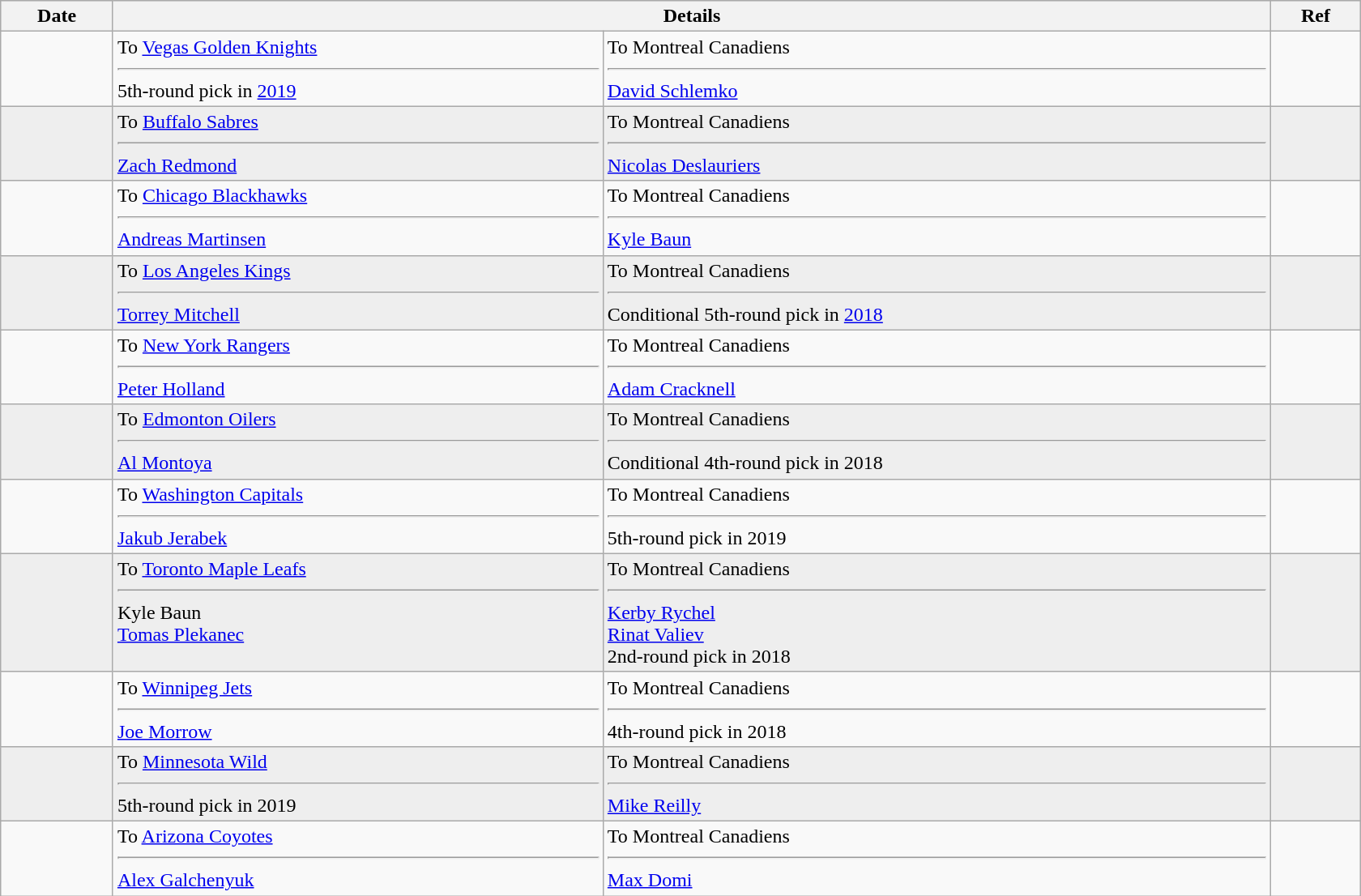<table class="wikitable" style="border-collapse: collapse; width: 70em; padding: 3;">
<tr style="background:#ddd;">
<th>Date</th>
<th colspan="2">Details</th>
<th><strong>Ref</strong></th>
</tr>
<tr>
<td></td>
<td valign="top">To <a href='#'>Vegas Golden Knights</a><hr>5th-round pick in <a href='#'>2019</a></td>
<td valign="top">To Montreal Canadiens<hr><a href='#'>David Schlemko</a></td>
<td></td>
</tr>
<tr style="background:#eee;">
<td></td>
<td valign="top">To <a href='#'>Buffalo Sabres</a><hr><a href='#'>Zach Redmond</a></td>
<td valign="top">To Montreal Canadiens<hr><a href='#'>Nicolas Deslauriers</a></td>
<td></td>
</tr>
<tr>
<td></td>
<td valign="top">To <a href='#'>Chicago Blackhawks</a><hr><a href='#'>Andreas Martinsen</a></td>
<td valign="top">To Montreal Canadiens<hr><a href='#'>Kyle Baun</a></td>
<td></td>
</tr>
<tr style="background:#eee;">
<td></td>
<td valign="top">To <a href='#'>Los Angeles Kings</a><hr><a href='#'>Torrey Mitchell</a></td>
<td valign="top">To Montreal Canadiens<hr>Conditional 5th-round pick in <a href='#'>2018</a></td>
<td></td>
</tr>
<tr>
<td></td>
<td valign="top">To <a href='#'>New York Rangers</a><hr><a href='#'>Peter Holland</a></td>
<td valign="top">To Montreal Canadiens<hr><a href='#'>Adam Cracknell</a></td>
<td></td>
</tr>
<tr style="background:#eee;">
<td></td>
<td valign="top">To <a href='#'>Edmonton Oilers</a><hr><a href='#'>Al Montoya</a></td>
<td valign="top">To Montreal Canadiens<hr>Conditional 4th-round pick in 2018</td>
<td></td>
</tr>
<tr>
<td></td>
<td valign="top">To <a href='#'>Washington Capitals</a><hr><a href='#'>Jakub Jerabek</a></td>
<td valign="top">To Montreal Canadiens<hr>5th-round pick in 2019</td>
<td></td>
</tr>
<tr style="background:#eee;">
<td></td>
<td valign="top">To <a href='#'>Toronto Maple Leafs</a><hr>Kyle Baun<br><a href='#'>Tomas Plekanec</a></td>
<td valign="top">To Montreal Canadiens<hr><a href='#'>Kerby Rychel</a><br><a href='#'>Rinat Valiev</a><br>2nd-round pick in 2018</td>
<td></td>
</tr>
<tr>
<td></td>
<td valign="top">To <a href='#'>Winnipeg Jets</a><hr><a href='#'>Joe Morrow</a></td>
<td valign="top">To Montreal Canadiens<hr>4th-round pick in 2018</td>
<td></td>
</tr>
<tr style="background:#eee;">
<td></td>
<td valign="top">To <a href='#'>Minnesota Wild</a><hr>5th-round pick in 2019</td>
<td valign="top">To Montreal Canadiens<hr><a href='#'>Mike Reilly</a></td>
<td></td>
</tr>
<tr>
<td></td>
<td valign="top">To <a href='#'>Arizona Coyotes</a><hr><a href='#'>Alex Galchenyuk</a></td>
<td valign="top">To Montreal Canadiens<hr><a href='#'>Max Domi</a></td>
<td></td>
</tr>
</table>
